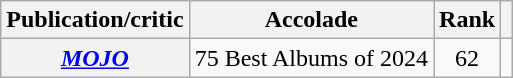<table class="wikitable sortable plainrowheaders">
<tr>
<th scope="col">Publication/critic</th>
<th scope="col">Accolade</th>
<th scope="col">Rank</th>
<th scope="col" class="unsortable"></th>
</tr>
<tr>
<th scope="row"><em><a href='#'>MOJO</a></em></th>
<td>75 Best Albums of 2024</td>
<td style="text-align: center;">62</td>
<td style="text-align: center;"></td>
</tr>
</table>
